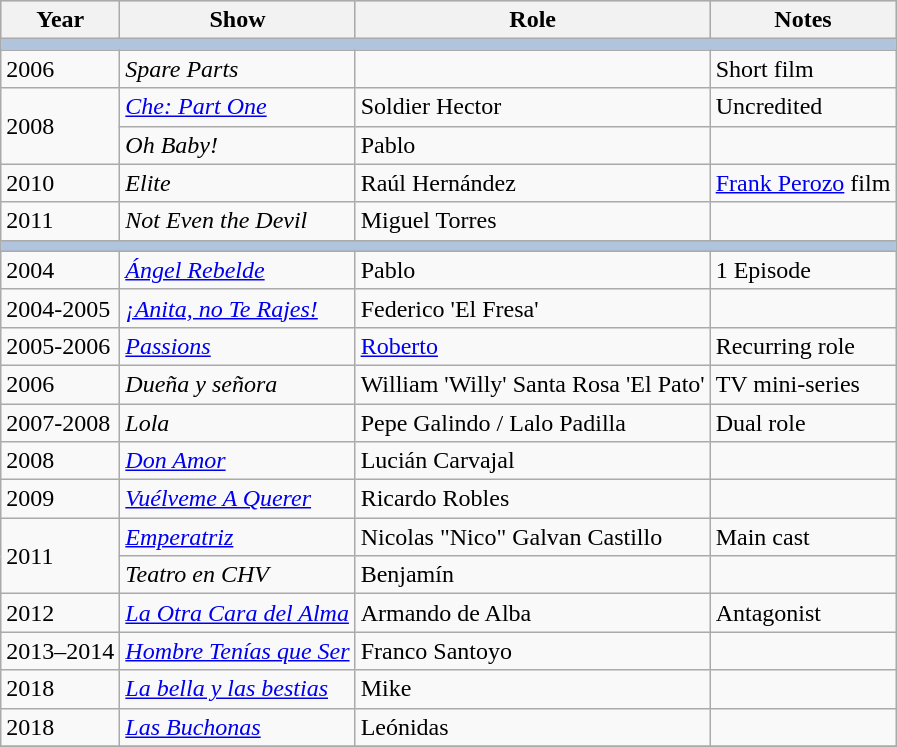<table class="wikitable">
<tr style="background:#ccc; text-align:center;">
<th>Year</th>
<th>Show</th>
<th>Role</th>
<th>Notes</th>
</tr>
<tr>
<td colspan="4" style="background: LightSteelBlue;"></td>
</tr>
<tr>
<td>2006</td>
<td><em>Spare Parts</em></td>
<td></td>
<td>Short film</td>
</tr>
<tr>
<td rowspan=2>2008</td>
<td><em><a href='#'>Che: Part One</a></em></td>
<td>Soldier Hector</td>
<td>Uncredited</td>
</tr>
<tr>
<td><em>Oh Baby!</em></td>
<td>Pablo</td>
<td></td>
</tr>
<tr>
<td>2010</td>
<td><em>Elite</em></td>
<td>Raúl Hernández</td>
<td><a href='#'>Frank Perozo</a> film</td>
</tr>
<tr>
<td>2011</td>
<td><em>Not Even the Devil</em></td>
<td>Miguel Torres</td>
<td></td>
</tr>
<tr>
<td colspan="4" style="background: LightSteelBlue;"></td>
</tr>
<tr>
<td>2004</td>
<td><em><a href='#'>Ángel Rebelde</a></em></td>
<td>Pablo</td>
<td>1 Episode</td>
</tr>
<tr>
<td>2004-2005</td>
<td><em><a href='#'>¡Anita, no Te Rajes!</a></em></td>
<td>Federico 'El Fresa'</td>
<td></td>
</tr>
<tr>
<td>2005-2006</td>
<td><em><a href='#'>Passions</a></em></td>
<td><a href='#'>Roberto</a></td>
<td>Recurring role</td>
</tr>
<tr>
<td>2006</td>
<td><em>Dueña y señora</em></td>
<td>William 'Willy' Santa Rosa 'El Pato'</td>
<td>TV mini-series</td>
</tr>
<tr>
<td>2007-2008</td>
<td><em>Lola</em></td>
<td>Pepe Galindo / Lalo Padilla</td>
<td>Dual role</td>
</tr>
<tr>
<td>2008</td>
<td><em><a href='#'>Don Amor</a></em></td>
<td>Lucián Carvajal</td>
<td></td>
</tr>
<tr>
<td>2009</td>
<td><em><a href='#'>Vuélveme A Querer</a></em></td>
<td>Ricardo Robles</td>
<td></td>
</tr>
<tr>
<td rowspan="2">2011</td>
<td><em><a href='#'>Emperatriz</a></em></td>
<td>Nicolas "Nico" Galvan Castillo</td>
<td>Main cast</td>
</tr>
<tr>
<td><em>Teatro en CHV</em></td>
<td>Benjamín</td>
<td></td>
</tr>
<tr>
<td>2012</td>
<td><em><a href='#'>La Otra Cara del Alma</a></em></td>
<td>Armando de Alba</td>
<td>Antagonist</td>
</tr>
<tr>
<td>2013–2014</td>
<td><em><a href='#'>Hombre Tenías que Ser</a></em></td>
<td>Franco Santoyo</td>
<td></td>
</tr>
<tr>
<td>2018</td>
<td><em><a href='#'>La bella y las bestias</a></em></td>
<td>Mike</td>
<td></td>
</tr>
<tr>
<td>2018</td>
<td><em><a href='#'>Las Buchonas</a></em></td>
<td>Leónidas</td>
<td></td>
</tr>
<tr>
</tr>
</table>
